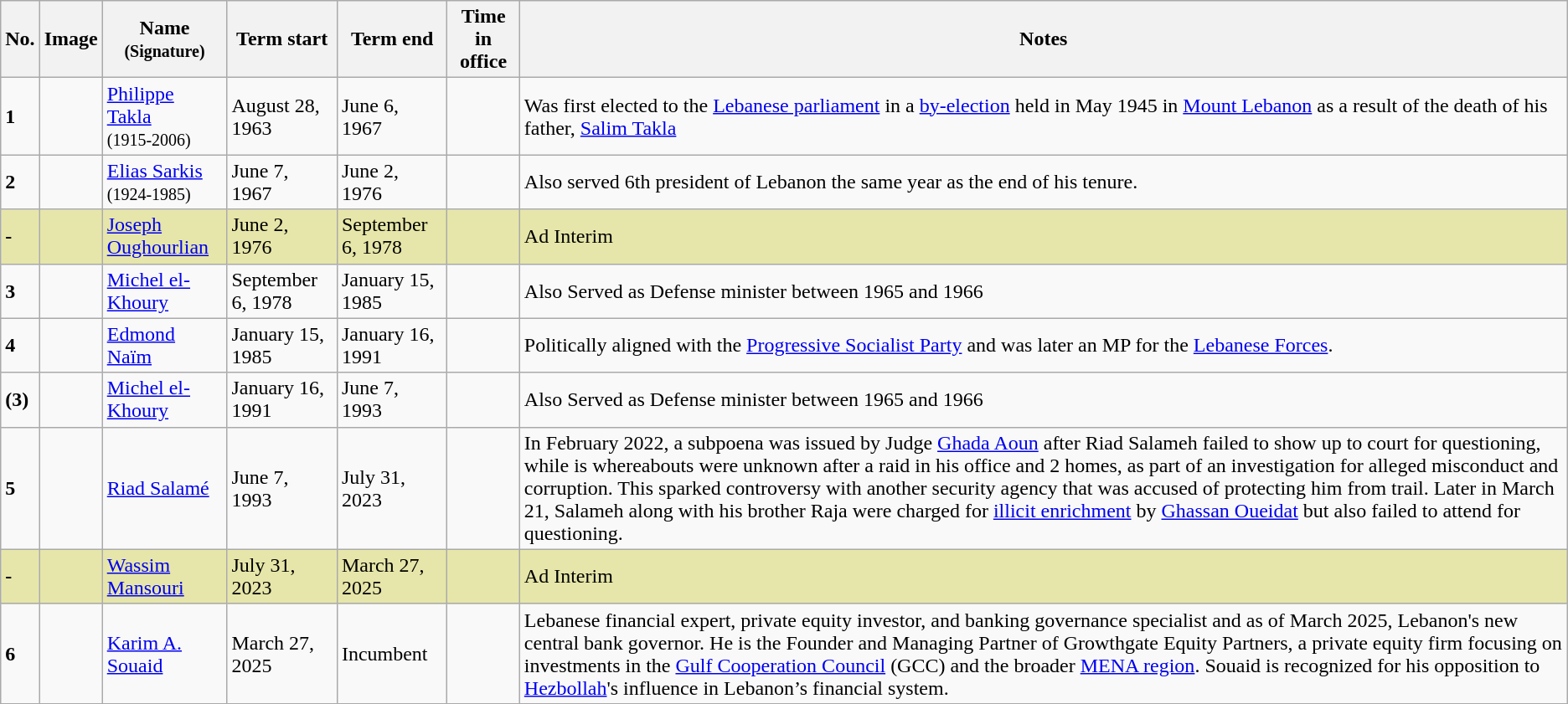<table class="wikitable">
<tr>
<th>No.</th>
<th>Image</th>
<th>Name<br><small>(Signature)</small></th>
<th>Term start</th>
<th>Term end</th>
<th>Time in office</th>
<th>Notes</th>
</tr>
<tr>
<td><strong>1</strong></td>
<td></td>
<td><a href='#'>Philippe Takla</a><br><small>(1915-2006)</small><br></td>
<td>August 28, 1963</td>
<td>June 6, 1967</td>
<td></td>
<td>Was first elected to the <a href='#'>Lebanese parliament</a> in a <a href='#'>by-election</a> held in May 1945 in <a href='#'>Mount Lebanon</a> as a result of the death of his father, <a href='#'>Salim Takla</a></td>
</tr>
<tr>
<td><strong>2</strong></td>
<td></td>
<td><a href='#'>Elias Sarkis</a><br><small>(1924-1985)</small><br></td>
<td>June 7, 1967</td>
<td>June 2, 1976</td>
<td></td>
<td>Also served 6th president of Lebanon the same year as the end of his tenure.</td>
</tr>
<tr style="background-color:#E6E6AA">
<td><strong>-</strong></td>
<td></td>
<td><a href='#'>Joseph Oughourlian</a></td>
<td>June 2, 1976</td>
<td>September 6, 1978</td>
<td></td>
<td>Ad Interim</td>
</tr>
<tr>
<td><strong>3</strong></td>
<td></td>
<td><a href='#'>Michel el-Khoury</a></td>
<td>September 6, 1978</td>
<td>January 15, 1985</td>
<td></td>
<td>Also Served as Defense minister between 1965 and 1966</td>
</tr>
<tr>
<td><strong>4</strong></td>
<td></td>
<td><a href='#'>Edmond Naïm</a></td>
<td>January 15, 1985</td>
<td>January 16, 1991</td>
<td></td>
<td>Politically aligned with the <a href='#'>Progressive Socialist Party</a> and was later an MP for the <a href='#'>Lebanese Forces</a>.</td>
</tr>
<tr>
<td><strong>(3)</strong></td>
<td></td>
<td><a href='#'>Michel el-Khoury</a></td>
<td>January 16, 1991</td>
<td>June 7, 1993</td>
<td></td>
<td>Also Served as Defense minister between 1965 and 1966</td>
</tr>
<tr>
<td><strong>5</strong></td>
<td></td>
<td><a href='#'>Riad Salamé</a></td>
<td>June 7, 1993</td>
<td>July 31, 2023</td>
<td></td>
<td>In February 2022, a subpoena was issued by Judge <a href='#'>Ghada Aoun</a> after Riad Salameh failed to show up to court for questioning, while is whereabouts were unknown after a raid in his office and 2 homes, as part of an investigation for alleged misconduct and corruption. This sparked controversy with another security agency that was accused of protecting him from trail. Later in March 21, Salameh along with his brother Raja were charged for <a href='#'>illicit enrichment</a> by <a href='#'>Ghassan Oueidat</a> but also failed to attend for questioning.</td>
</tr>
<tr style="background-color:#E6E6AA">
<td><strong>-</strong></td>
<td></td>
<td><a href='#'>Wassim Mansouri</a><br></td>
<td>July 31, 2023</td>
<td>March 27, 2025</td>
<td></td>
<td>Ad Interim</td>
</tr>
<tr>
<td><strong>6</strong></td>
<td></td>
<td><a href='#'>Karim A. Souaid</a></td>
<td>March 27, 2025</td>
<td>Incumbent</td>
<td></td>
<td>Lebanese financial expert, private equity investor, and banking governance specialist and as of March 2025, Lebanon's new central bank governor. He is the Founder and Managing Partner of Growthgate Equity Partners, a private equity firm focusing on investments in the <a href='#'>Gulf Cooperation Council</a> (GCC) and the broader <a href='#'>MENA region</a>. Souaid is recognized for his opposition to <a href='#'>Hezbollah</a>'s influence in Lebanon’s financial system.</td>
</tr>
<tr>
</tr>
</table>
